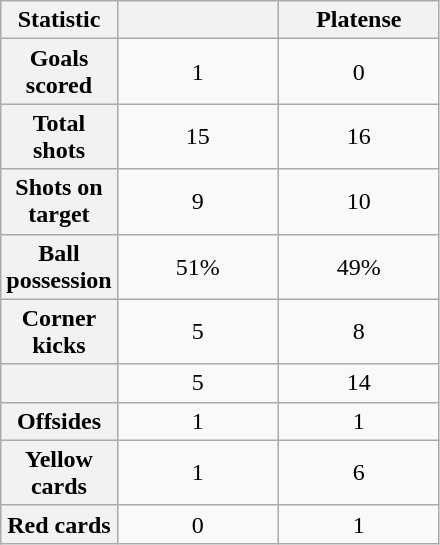<table class="wikitable" style="text-align:center">
<tr>
<th scope="col" style="width:70px">Statistic</th>
<th scope="col" style="width:100px"></th>
<th scope="col" style="width:100px">Platense</th>
</tr>
<tr>
<th scope=row>Goals scored</th>
<td>1</td>
<td>0</td>
</tr>
<tr>
<th scope=row>Total shots</th>
<td>15</td>
<td>16</td>
</tr>
<tr>
<th scope=row>Shots on target</th>
<td>9</td>
<td>10</td>
</tr>
<tr>
<th scope=row>Ball possession</th>
<td>51%</td>
<td>49%</td>
</tr>
<tr>
<th scope=row>Corner kicks</th>
<td>5</td>
<td>8</td>
</tr>
<tr>
<th scope=row></th>
<td>5</td>
<td>14</td>
</tr>
<tr>
<th scope=row>Offsides</th>
<td>1</td>
<td>1</td>
</tr>
<tr>
<th scope=row>Yellow cards</th>
<td>1</td>
<td>6</td>
</tr>
<tr>
<th scope=row>Red cards</th>
<td>0</td>
<td>1</td>
</tr>
</table>
